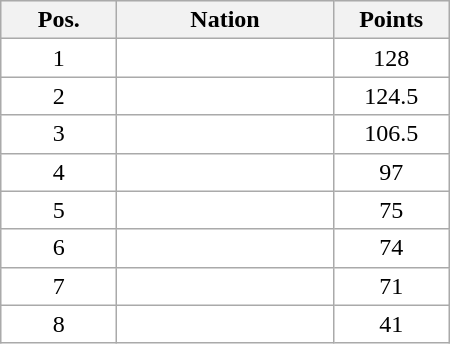<table class="wikitable gauche" cellspacing="1" style="width:300px;">
<tr style="background:#efefef; text-align:center;">
<th style="width:70px;">Pos.</th>
<th>Nation</th>
<th style="width:70px;">Points</th>
</tr>
<tr style="vertical-align:top; text-align:center; background:#fff;">
<td>1</td>
<td style="text-align:left;"></td>
<td>128</td>
</tr>
<tr style="vertical-align:top; text-align:center; background:#fff;">
<td>2</td>
<td style="text-align:left;"></td>
<td>124.5</td>
</tr>
<tr style="vertical-align:top; text-align:center; background:#fff;">
<td>3</td>
<td style="text-align:left;"></td>
<td>106.5</td>
</tr>
<tr style="vertical-align:top; text-align:center; background:#fff;">
<td>4</td>
<td style="text-align:left;"></td>
<td>97</td>
</tr>
<tr style="vertical-align:top; text-align:center; background:#fff;">
<td>5</td>
<td style="text-align:left;"></td>
<td>75</td>
</tr>
<tr style="vertical-align:top; text-align:center; background:#fff;">
<td>6</td>
<td style="text-align:left;"></td>
<td>74</td>
</tr>
<tr style="vertical-align:top; text-align:center; background:#fff;">
<td>7</td>
<td style="text-align:left;"></td>
<td>71</td>
</tr>
<tr style="vertical-align:top; text-align:center; background:#fff;">
<td>8</td>
<td style="text-align:left;"></td>
<td>41</td>
</tr>
</table>
